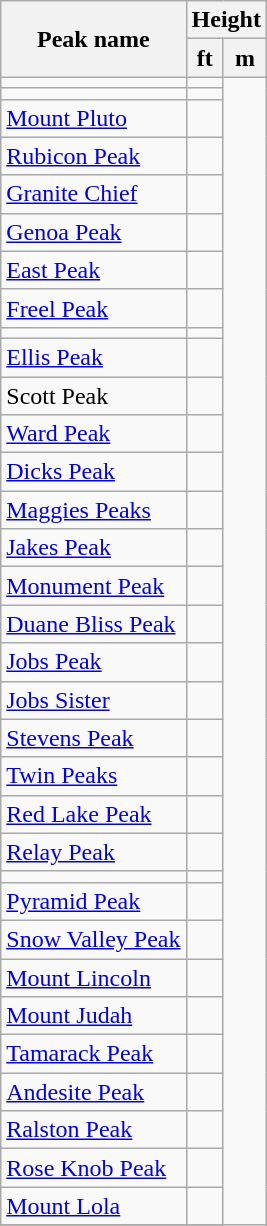<table class="wikitable sortable">
<tr>
<th rowspan=2>Peak name</th>
<th colspan=2>Height</th>
</tr>
<tr>
<th>ft</th>
<th>m</th>
</tr>
<tr>
<td></td>
<td></td>
</tr>
<tr>
<td></td>
<td></td>
</tr>
<tr>
<td><a href='#'>Mount Pluto</a></td>
<td></td>
</tr>
<tr>
<td><a href='#'>Rubicon Peak</a></td>
<td></td>
</tr>
<tr>
<td><a href='#'>Granite Chief</a></td>
<td></td>
</tr>
<tr>
<td><a href='#'>Genoa Peak</a></td>
<td></td>
</tr>
<tr>
<td><a href='#'>East Peak</a></td>
<td></td>
</tr>
<tr>
<td><a href='#'>Freel Peak</a></td>
<td></td>
</tr>
<tr>
<td></td>
<td></td>
</tr>
<tr>
<td><a href='#'>Ellis Peak</a></td>
<td></td>
</tr>
<tr>
<td>Scott Peak</td>
<td></td>
</tr>
<tr>
<td><a href='#'>Ward Peak</a></td>
<td></td>
</tr>
<tr>
<td><a href='#'>Dicks Peak</a></td>
<td></td>
</tr>
<tr>
<td><a href='#'>Maggies Peaks</a></td>
<td></td>
</tr>
<tr>
<td><a href='#'>Jakes Peak</a></td>
<td></td>
</tr>
<tr>
<td><a href='#'>Monument Peak</a></td>
<td></td>
</tr>
<tr>
<td><a href='#'>Duane Bliss Peak</a></td>
<td></td>
</tr>
<tr>
<td><a href='#'>Jobs Peak</a></td>
<td></td>
</tr>
<tr>
<td><a href='#'>Jobs Sister</a></td>
<td></td>
</tr>
<tr>
<td><a href='#'>Stevens Peak</a></td>
<td></td>
</tr>
<tr>
<td><a href='#'>Twin Peaks</a></td>
<td></td>
</tr>
<tr>
<td><a href='#'>Red Lake Peak</a></td>
<td></td>
</tr>
<tr>
<td><a href='#'>Relay Peak</a></td>
<td></td>
</tr>
<tr>
<td></td>
<td></td>
</tr>
<tr>
<td><a href='#'>Pyramid Peak</a></td>
<td></td>
</tr>
<tr>
<td><a href='#'>Snow Valley Peak</a></td>
<td></td>
</tr>
<tr>
<td><a href='#'>Mount Lincoln</a></td>
<td></td>
</tr>
<tr>
<td><a href='#'>Mount Judah</a></td>
<td></td>
</tr>
<tr>
<td><a href='#'>Tamarack Peak</a></td>
<td></td>
</tr>
<tr>
<td><a href='#'>Andesite Peak</a></td>
<td></td>
</tr>
<tr>
<td><a href='#'>Ralston Peak</a></td>
<td></td>
</tr>
<tr>
<td><a href='#'>Rose Knob Peak</a></td>
<td></td>
</tr>
<tr>
<td><a href='#'>Mount Lola</a></td>
<td></td>
</tr>
<tr>
</tr>
</table>
